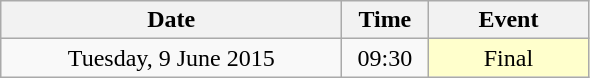<table class = "wikitable" style="text-align:center;">
<tr>
<th width=220>Date</th>
<th width=50>Time</th>
<th width=100>Event</th>
</tr>
<tr>
<td>Tuesday, 9 June 2015</td>
<td>09:30</td>
<td bgcolor=ffffcc>Final</td>
</tr>
</table>
